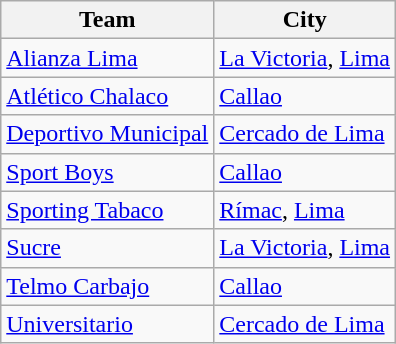<table class="wikitable sortable">
<tr>
<th>Team</th>
<th>City</th>
</tr>
<tr>
<td><a href='#'>Alianza Lima</a></td>
<td><a href='#'>La Victoria</a>, <a href='#'>Lima</a></td>
</tr>
<tr>
<td><a href='#'>Atlético Chalaco</a></td>
<td><a href='#'>Callao</a></td>
</tr>
<tr>
<td><a href='#'>Deportivo Municipal</a></td>
<td><a href='#'>Cercado de Lima</a></td>
</tr>
<tr>
<td><a href='#'>Sport Boys</a></td>
<td><a href='#'>Callao</a></td>
</tr>
<tr>
<td><a href='#'>Sporting Tabaco</a></td>
<td><a href='#'>Rímac</a>, <a href='#'>Lima</a></td>
</tr>
<tr>
<td><a href='#'>Sucre</a></td>
<td><a href='#'>La Victoria</a>, <a href='#'>Lima</a></td>
</tr>
<tr>
<td><a href='#'>Telmo Carbajo</a></td>
<td><a href='#'>Callao</a></td>
</tr>
<tr>
<td><a href='#'>Universitario</a></td>
<td><a href='#'>Cercado de Lima</a></td>
</tr>
</table>
